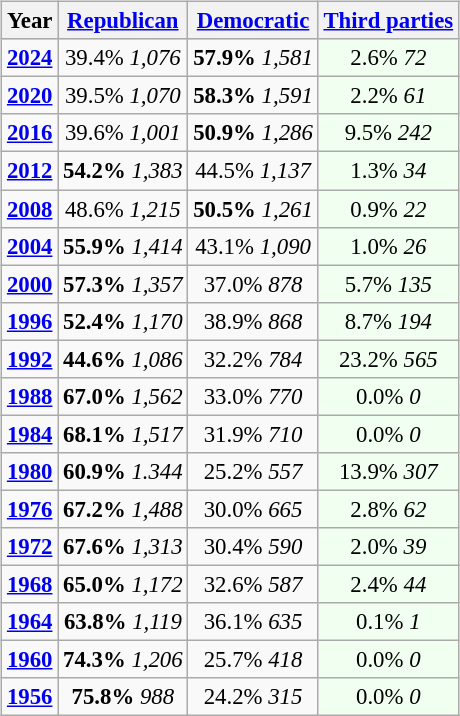<table class="wikitable" style="float:right; font-size:95%;">
<tr bgcolor=lightgrey>
<th>Year</th>
<th><a href='#'>Republican</a></th>
<th><a href='#'>Democratic</a></th>
<th><a href='#'>Third parties</a></th>
</tr>
<tr>
<td style="text-align:center;" ><strong><a href='#'>2024</a></strong></td>
<td style="text-align:center;" >39.4% <em>1,076</em></td>
<td style="text-align:center;" ><strong>57.9%</strong> <em>1,581</em></td>
<td style="text-align:center; background:honeyDew;">2.6% <em>72</em></td>
</tr>
<tr>
<td style="text-align:center;" ><strong><a href='#'>2020</a></strong></td>
<td style="text-align:center;" >39.5% <em>1,070</em></td>
<td style="text-align:center;" ><strong>58.3%</strong> <em>1,591</em></td>
<td style="text-align:center; background:honeyDew;">2.2% <em>61</em></td>
</tr>
<tr>
<td style="text-align:center;" ><strong><a href='#'>2016</a></strong></td>
<td style="text-align:center;" >39.6% <em>1,001</em></td>
<td style="text-align:center;" ><strong>50.9%</strong> <em>1,286</em></td>
<td style="text-align:center; background:honeyDew;">9.5% <em>242</em></td>
</tr>
<tr>
<td style="text-align:center;" ><strong><a href='#'>2012</a></strong></td>
<td style="text-align:center;" ><strong>54.2%</strong> <em>1,383</em></td>
<td style="text-align:center;" >44.5% <em>1,137</em></td>
<td style="text-align:center; background:honeyDew;">1.3% <em>34</em></td>
</tr>
<tr>
<td style="text-align:center;" ><strong><a href='#'>2008</a></strong></td>
<td style="text-align:center;" >48.6% <em>1,215</em></td>
<td style="text-align:center;" ><strong>50.5%</strong> <em>1,261</em></td>
<td style="text-align:center; background:honeyDew;">0.9% <em>22</em></td>
</tr>
<tr>
<td style="text-align:center;" ><strong><a href='#'>2004</a></strong></td>
<td style="text-align:center;" ><strong>55.9%</strong> <em>1,414</em></td>
<td style="text-align:center;" >43.1% <em>1,090</em></td>
<td style="text-align:center; background:honeyDew;">1.0% <em>26</em></td>
</tr>
<tr>
<td style="text-align:center;" ><strong><a href='#'>2000</a></strong></td>
<td style="text-align:center;" ><strong>57.3%</strong> <em>1,357</em></td>
<td style="text-align:center;" >37.0% <em>878</em></td>
<td style="text-align:center; background:honeyDew;">5.7% <em>135</em></td>
</tr>
<tr>
<td style="text-align:center;" ><strong><a href='#'>1996</a></strong></td>
<td style="text-align:center;" ><strong>52.4%</strong> <em>1,170</em></td>
<td style="text-align:center;" >38.9% <em>868</em></td>
<td style="text-align:center; background:honeyDew;">8.7% <em>194</em></td>
</tr>
<tr>
<td style="text-align:center;" ><strong><a href='#'>1992</a></strong></td>
<td style="text-align:center;" ><strong>44.6%</strong> <em>1,086</em></td>
<td style="text-align:center;" >32.2% <em>784</em></td>
<td style="text-align:center; background:honeyDew;">23.2% <em>565</em></td>
</tr>
<tr>
<td style="text-align:center;" ><strong><a href='#'>1988</a></strong></td>
<td style="text-align:center;" ><strong>67.0%</strong> <em>1,562</em></td>
<td style="text-align:center;" >33.0% <em>770</em></td>
<td style="text-align:center; background:honeyDew;">0.0% <em>0</em></td>
</tr>
<tr>
<td style="text-align:center;" ><strong><a href='#'>1984</a></strong></td>
<td style="text-align:center;" ><strong>68.1%</strong> <em>1,517</em></td>
<td style="text-align:center;" >31.9% <em>710</em></td>
<td style="text-align:center; background:honeyDew;">0.0% <em>0</em></td>
</tr>
<tr>
<td style="text-align:center;" ><strong><a href='#'>1980</a></strong></td>
<td style="text-align:center;" ><strong>60.9%</strong> <em>1.344</em></td>
<td style="text-align:center;" >25.2% <em>557</em></td>
<td style="text-align:center; background:honeyDew;">13.9% <em>307</em></td>
</tr>
<tr>
<td style="text-align:center;" ><strong><a href='#'>1976</a></strong></td>
<td style="text-align:center;" ><strong>67.2%</strong> <em>1,488</em></td>
<td style="text-align:center;" >30.0% <em>665</em></td>
<td style="text-align:center; background:honeyDew;">2.8% <em>62</em></td>
</tr>
<tr>
<td style="text-align:center;" ><strong><a href='#'>1972</a></strong></td>
<td style="text-align:center;" ><strong>67.6%</strong> <em>1,313</em></td>
<td style="text-align:center;" >30.4% <em>590</em></td>
<td style="text-align:center; background:honeyDew;">2.0% <em>39</em></td>
</tr>
<tr>
<td style="text-align:center;" ><strong><a href='#'>1968</a></strong></td>
<td style="text-align:center;" ><strong>65.0%</strong> <em>1,172</em></td>
<td style="text-align:center;" >32.6% <em>587</em></td>
<td style="text-align:center; background:honeyDew;">2.4% <em>44</em></td>
</tr>
<tr>
<td style="text-align:center;" ><strong><a href='#'>1964</a></strong></td>
<td style="text-align:center;" ><strong>63.8%</strong> <em>1,119</em></td>
<td style="text-align:center;" >36.1% <em>635</em></td>
<td style="text-align:center; background:honeyDew;">0.1% <em>1</em></td>
</tr>
<tr>
<td style="text-align:center;" ><strong><a href='#'>1960</a></strong></td>
<td style="text-align:center;" ><strong>74.3%</strong> <em>1,206</em></td>
<td style="text-align:center;" >25.7% <em>418</em></td>
<td style="text-align:center; background:honeyDew;">0.0% <em>0</em></td>
</tr>
<tr>
<td style="text-align:center;" ><strong><a href='#'>1956</a></strong></td>
<td style="text-align:center;" ><strong>75.8%</strong> <em>988</em></td>
<td style="text-align:center;" >24.2% <em>315</em></td>
<td style="text-align:center; background:honeyDew;">0.0% <em>0</em></td>
</tr>
</table>
